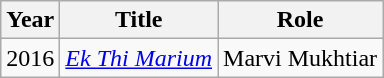<table class="wikitable sortable plainrowheaders">
<tr style="text-align:center;">
<th scope="col">Year</th>
<th scope="col">Title</th>
<th scope="col">Role</th>
</tr>
<tr>
<td>2016</td>
<td><em><a href='#'>Ek Thi Marium</a></em></td>
<td>Marvi Mukhtiar</td>
</tr>
</table>
